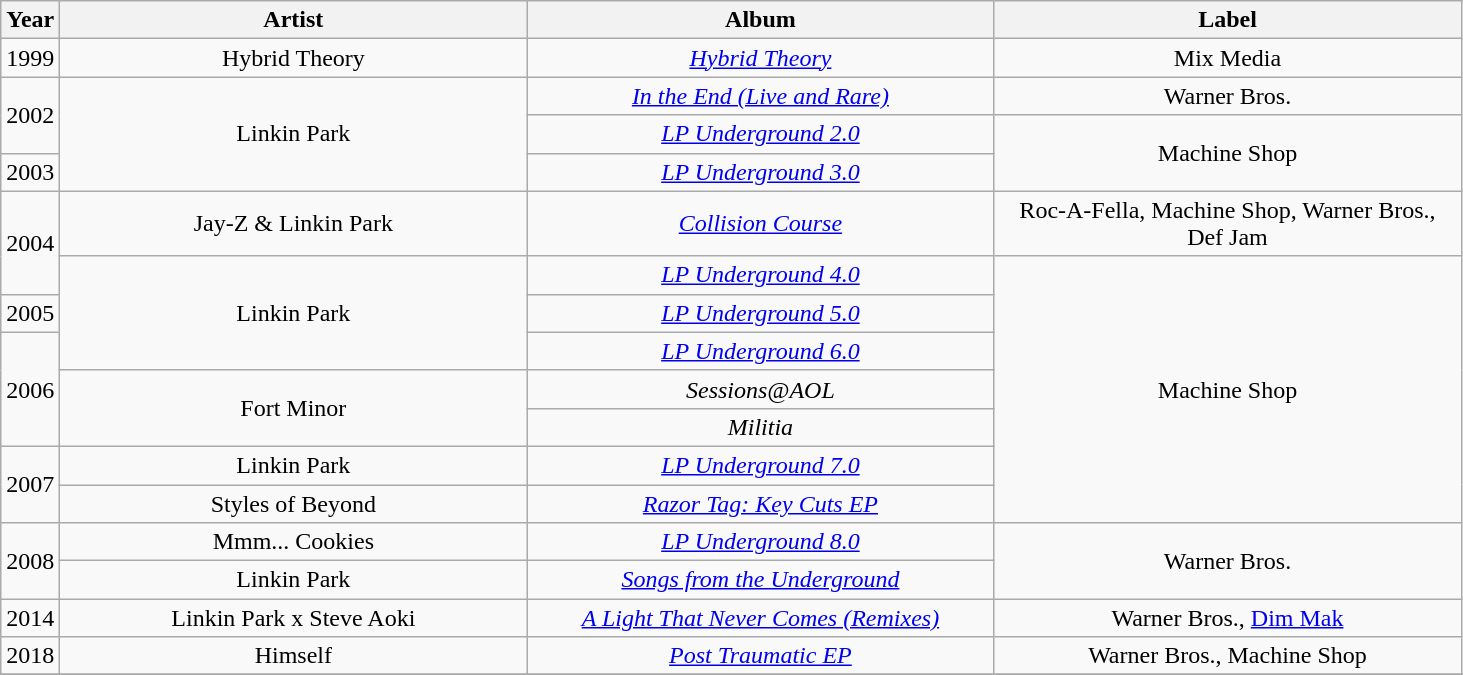<table class="wikitable plainrowheaders" style="text-align:center;">
<tr>
<th rowspan="1">Year</th>
<th scope="col" style="width:19em;">Artist</th>
<th scope="col" style="width:19em;">Album</th>
<th scope="col" style="width:19em;">Label</th>
</tr>
<tr>
<td>1999</td>
<td>Hybrid Theory</td>
<td><a href='#'><em>Hybrid Theory</em></a></td>
<td>Mix Media</td>
</tr>
<tr>
<td rowspan="2">2002</td>
<td rowspan="3">Linkin Park</td>
<td><em><a href='#'>In the End (Live and Rare)</a></em></td>
<td>Warner Bros.</td>
</tr>
<tr>
<td><em><a href='#'>LP Underground 2.0</a></em></td>
<td rowspan="2">Machine Shop</td>
</tr>
<tr>
<td>2003</td>
<td><em><a href='#'>LP Underground 3.0</a></em></td>
</tr>
<tr>
<td rowspan="2">2004</td>
<td>Jay-Z & Linkin Park</td>
<td><a href='#'><em>Collision Course</em></a></td>
<td>Roc-A-Fella, Machine Shop, Warner Bros., Def Jam</td>
</tr>
<tr>
<td rowspan="3">Linkin Park</td>
<td><em><a href='#'>LP Underground 4.0</a></em></td>
<td rowspan="7">Machine Shop</td>
</tr>
<tr>
<td>2005</td>
<td><em><a href='#'>LP Underground 5.0</a></em></td>
</tr>
<tr>
<td rowspan="3">2006</td>
<td><em><a href='#'>LP Underground 6.0</a></em></td>
</tr>
<tr>
<td rowspan="2">Fort Minor</td>
<td><em>Sessions@AOL</em></td>
</tr>
<tr>
<td><em>Militia</em></td>
</tr>
<tr>
<td rowspan="2">2007</td>
<td>Linkin Park</td>
<td><em><a href='#'>LP Underground 7.0</a></em></td>
</tr>
<tr>
<td>Styles of Beyond</td>
<td><em><a href='#'>Razor Tag: Key Cuts EP</a></em></td>
</tr>
<tr>
<td rowspan="2">2008</td>
<td>Mmm... Cookies</td>
<td><em><a href='#'>LP Underground 8.0</a></em></td>
<td rowspan="2">Warner Bros.</td>
</tr>
<tr>
<td>Linkin Park</td>
<td><em><a href='#'>Songs from the Underground</a></em></td>
</tr>
<tr>
<td>2014</td>
<td>Linkin Park x Steve Aoki</td>
<td><a href='#'><em>A Light That Never Comes (Remixes)</em></a></td>
<td>Warner Bros., <a href='#'>Dim Mak</a></td>
</tr>
<tr>
<td>2018</td>
<td>Himself</td>
<td><em><a href='#'>Post Traumatic EP</a></em></td>
<td>Warner Bros., Machine Shop</td>
</tr>
<tr>
</tr>
</table>
